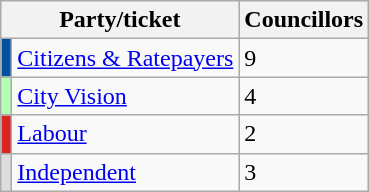<table class="wikitable">
<tr>
<th colspan=2>Party/ticket</th>
<th>Councillors</th>
</tr>
<tr>
<td style="background:#00529F"></td>
<td><a href='#'>Citizens & Ratepayers</a></td>
<td>9</td>
</tr>
<tr>
<td style="background:#B3FFB3"></td>
<td><a href='#'>City Vision</a></td>
<td>4</td>
</tr>
<tr>
<td style="background:#DC241f"></td>
<td><a href='#'>Labour</a></td>
<td>2</td>
</tr>
<tr>
<td style="background:#DDDDDD"></td>
<td><a href='#'>Independent</a></td>
<td>3</td>
</tr>
</table>
